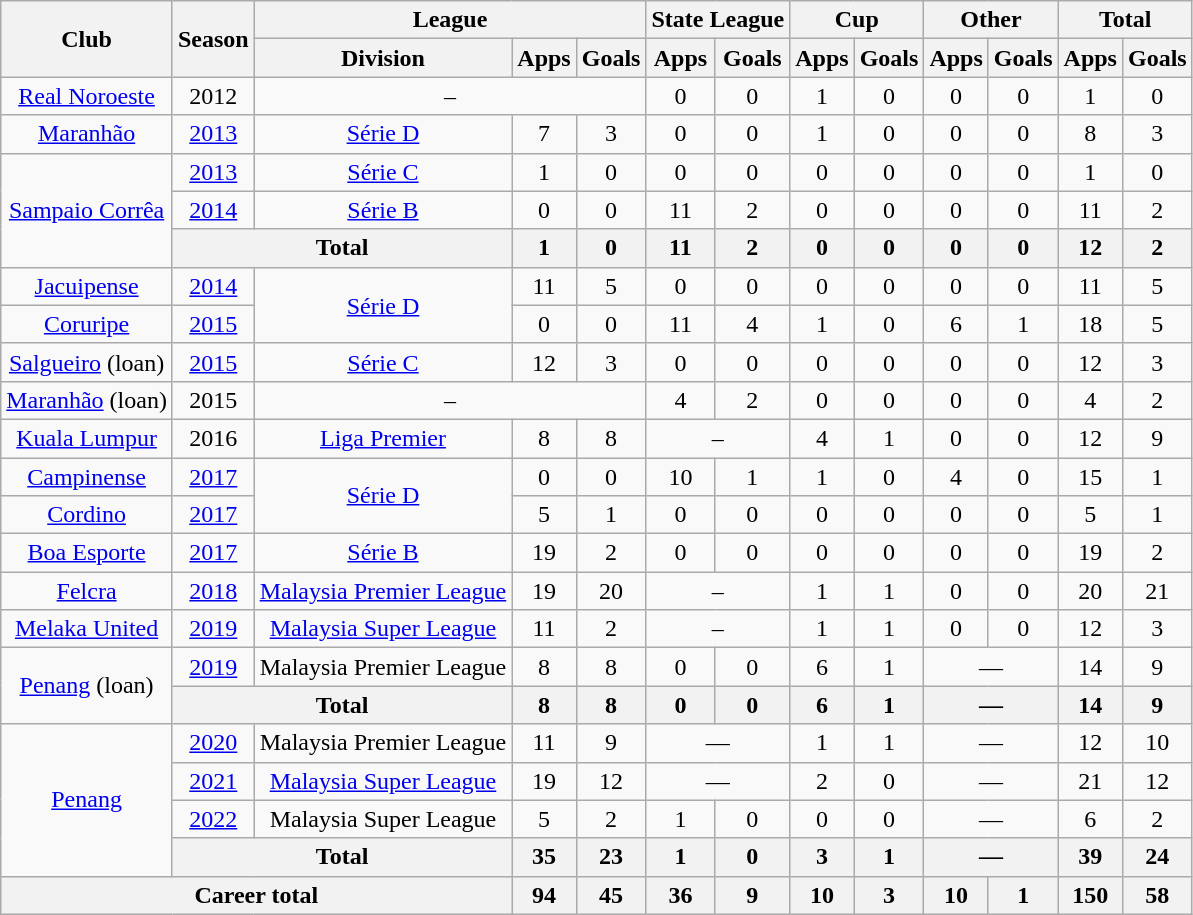<table class="wikitable" style="text-align: center">
<tr>
<th rowspan="2">Club</th>
<th rowspan="2">Season</th>
<th colspan="3">League</th>
<th colspan="2">State League</th>
<th colspan="2">Cup</th>
<th colspan="2">Other</th>
<th colspan="2">Total</th>
</tr>
<tr>
<th>Division</th>
<th>Apps</th>
<th>Goals</th>
<th>Apps</th>
<th>Goals</th>
<th>Apps</th>
<th>Goals</th>
<th>Apps</th>
<th>Goals</th>
<th>Apps</th>
<th>Goals</th>
</tr>
<tr>
<td><a href='#'>Real Noroeste</a></td>
<td>2012</td>
<td colspan="3">–</td>
<td>0</td>
<td>0</td>
<td>1</td>
<td>0</td>
<td>0</td>
<td>0</td>
<td>1</td>
<td>0</td>
</tr>
<tr>
<td><a href='#'>Maranhão</a></td>
<td><a href='#'>2013</a></td>
<td><a href='#'>Série D</a></td>
<td>7</td>
<td>3</td>
<td>0</td>
<td>0</td>
<td>1</td>
<td>0</td>
<td>0</td>
<td>0</td>
<td>8</td>
<td>3</td>
</tr>
<tr>
<td rowspan="3"><a href='#'>Sampaio Corrêa</a></td>
<td><a href='#'>2013</a></td>
<td><a href='#'>Série C</a></td>
<td>1</td>
<td>0</td>
<td>0</td>
<td>0</td>
<td>0</td>
<td>0</td>
<td>0</td>
<td>0</td>
<td>1</td>
<td>0</td>
</tr>
<tr>
<td><a href='#'>2014</a></td>
<td><a href='#'>Série B</a></td>
<td>0</td>
<td>0</td>
<td>11</td>
<td>2</td>
<td>0</td>
<td>0</td>
<td>0</td>
<td>0</td>
<td>11</td>
<td>2</td>
</tr>
<tr>
<th colspan="2"><strong>Total</strong></th>
<th>1</th>
<th>0</th>
<th>11</th>
<th>2</th>
<th>0</th>
<th>0</th>
<th>0</th>
<th>0</th>
<th>12</th>
<th>2</th>
</tr>
<tr>
<td><a href='#'>Jacuipense</a></td>
<td><a href='#'>2014</a></td>
<td rowspan="2"><a href='#'>Série D</a></td>
<td>11</td>
<td>5</td>
<td>0</td>
<td>0</td>
<td>0</td>
<td>0</td>
<td>0</td>
<td>0</td>
<td>11</td>
<td>5</td>
</tr>
<tr>
<td><a href='#'>Coruripe</a></td>
<td><a href='#'>2015</a></td>
<td>0</td>
<td>0</td>
<td>11</td>
<td>4</td>
<td>1</td>
<td>0</td>
<td>6</td>
<td>1</td>
<td>18</td>
<td>5</td>
</tr>
<tr>
<td><a href='#'>Salgueiro</a> (loan)</td>
<td><a href='#'>2015</a></td>
<td><a href='#'>Série C</a></td>
<td>12</td>
<td>3</td>
<td>0</td>
<td>0</td>
<td>0</td>
<td>0</td>
<td>0</td>
<td>0</td>
<td>12</td>
<td>3</td>
</tr>
<tr>
<td><a href='#'>Maranhão</a> (loan)</td>
<td>2015</td>
<td colspan="3">–</td>
<td>4</td>
<td>2</td>
<td>0</td>
<td>0</td>
<td>0</td>
<td>0</td>
<td>4</td>
<td>2</td>
</tr>
<tr>
<td><a href='#'>Kuala Lumpur</a></td>
<td>2016</td>
<td><a href='#'>Liga Premier</a></td>
<td>8</td>
<td>8</td>
<td colspan="2">–</td>
<td>4</td>
<td>1</td>
<td>0</td>
<td>0</td>
<td>12</td>
<td>9</td>
</tr>
<tr>
<td><a href='#'>Campinense</a></td>
<td><a href='#'>2017</a></td>
<td rowspan="2"><a href='#'>Série D</a></td>
<td>0</td>
<td>0</td>
<td>10</td>
<td>1</td>
<td>1</td>
<td>0</td>
<td>4</td>
<td>0</td>
<td>15</td>
<td>1</td>
</tr>
<tr>
<td><a href='#'>Cordino</a></td>
<td><a href='#'>2017</a></td>
<td>5</td>
<td>1</td>
<td>0</td>
<td>0</td>
<td>0</td>
<td>0</td>
<td>0</td>
<td>0</td>
<td>5</td>
<td>1</td>
</tr>
<tr>
<td><a href='#'>Boa Esporte</a></td>
<td><a href='#'>2017</a></td>
<td><a href='#'>Série B</a></td>
<td>19</td>
<td>2</td>
<td>0</td>
<td>0</td>
<td>0</td>
<td>0</td>
<td>0</td>
<td>0</td>
<td>19</td>
<td>2</td>
</tr>
<tr>
<td><a href='#'>Felcra</a></td>
<td><a href='#'>2018</a></td>
<td><a href='#'>Malaysia Premier League</a></td>
<td>19</td>
<td>20</td>
<td colspan="2">–</td>
<td>1</td>
<td>1</td>
<td>0</td>
<td>0</td>
<td>20</td>
<td>21</td>
</tr>
<tr>
<td><a href='#'>Melaka United</a></td>
<td><a href='#'>2019</a></td>
<td><a href='#'>Malaysia Super League</a></td>
<td>11</td>
<td>2</td>
<td colspan="2">–</td>
<td>1</td>
<td>1</td>
<td>0</td>
<td>0</td>
<td>12</td>
<td>3</td>
</tr>
<tr>
<td rowspan=2><a href='#'>Penang</a> (loan)</td>
<td><a href='#'>2019</a></td>
<td>Malaysia Premier League</td>
<td>8</td>
<td>8</td>
<td>0</td>
<td>0</td>
<td>6</td>
<td>1</td>
<td colspan="2">—</td>
<td>14</td>
<td>9</td>
</tr>
<tr>
<th colspan=2>Total</th>
<th>8</th>
<th>8</th>
<th>0</th>
<th>0</th>
<th>6</th>
<th>1</th>
<th colspan="2">—</th>
<th>14</th>
<th>9</th>
</tr>
<tr>
<td rowspan=4><a href='#'>Penang</a></td>
<td><a href='#'>2020</a></td>
<td>Malaysia Premier League</td>
<td>11</td>
<td>9</td>
<td colspan="2">—</td>
<td>1</td>
<td>1</td>
<td colspan="2">—</td>
<td>12</td>
<td>10</td>
</tr>
<tr>
<td><a href='#'>2021</a></td>
<td><a href='#'>Malaysia Super League</a></td>
<td>19</td>
<td>12</td>
<td colspan="2">—</td>
<td>2</td>
<td>0</td>
<td colspan="2">—</td>
<td>21</td>
<td>12</td>
</tr>
<tr>
<td><a href='#'>2022</a></td>
<td>Malaysia Super League</td>
<td>5</td>
<td>2</td>
<td>1</td>
<td>0</td>
<td>0</td>
<td>0</td>
<td colspan="2">—</td>
<td>6</td>
<td>2</td>
</tr>
<tr>
<th colspan=2>Total</th>
<th>35</th>
<th>23</th>
<th>1</th>
<th>0</th>
<th>3</th>
<th>1</th>
<th colspan="2">—</th>
<th>39</th>
<th>24</th>
</tr>
<tr>
<th colspan="3"><strong>Career total</strong></th>
<th>94</th>
<th>45</th>
<th>36</th>
<th>9</th>
<th>10</th>
<th>3</th>
<th>10</th>
<th>1</th>
<th>150</th>
<th>58</th>
</tr>
</table>
